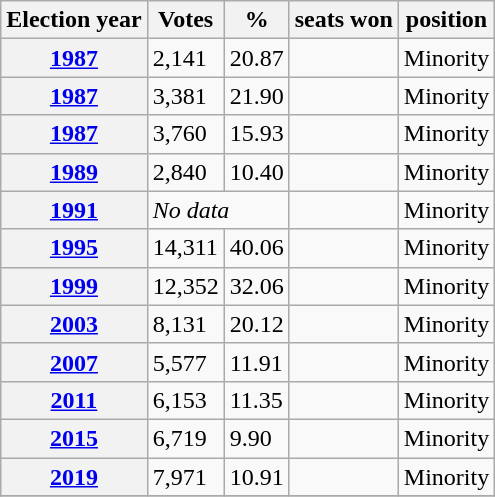<table class="wikitable">
<tr>
<th>Election year</th>
<th>Votes</th>
<th>%</th>
<th>seats won</th>
<th>position</th>
</tr>
<tr>
<th><a href='#'>1987</a></th>
<td>2,141</td>
<td>20.87</td>
<td></td>
<td>Minority</td>
</tr>
<tr>
<th><a href='#'>1987</a></th>
<td>3,381</td>
<td>21.90</td>
<td></td>
<td>Minority</td>
</tr>
<tr>
<th><a href='#'>1987</a></th>
<td>3,760</td>
<td>15.93</td>
<td></td>
<td>Minority</td>
</tr>
<tr>
<th><a href='#'>1989</a></th>
<td>2,840</td>
<td>10.40</td>
<td></td>
<td>Minority</td>
</tr>
<tr>
<th><a href='#'>1991</a></th>
<td colspan="2"><em>No data</em></td>
<td></td>
<td>Minority</td>
</tr>
<tr>
<th><a href='#'>1995</a></th>
<td>14,311</td>
<td>40.06</td>
<td></td>
<td>Minority</td>
</tr>
<tr>
<th><a href='#'>1999</a></th>
<td>12,352</td>
<td>32.06</td>
<td></td>
<td>Minority</td>
</tr>
<tr>
<th><a href='#'>2003</a></th>
<td>8,131</td>
<td>20.12</td>
<td></td>
<td>Minority</td>
</tr>
<tr>
<th><a href='#'>2007</a></th>
<td>5,577</td>
<td>11.91</td>
<td></td>
<td>Minority</td>
</tr>
<tr>
<th><a href='#'>2011</a></th>
<td>6,153</td>
<td>11.35</td>
<td></td>
<td>Minority</td>
</tr>
<tr>
<th><a href='#'>2015</a></th>
<td>6,719</td>
<td>9.90</td>
<td></td>
<td>Minority</td>
</tr>
<tr>
<th><a href='#'>2019</a></th>
<td>7,971</td>
<td>10.91</td>
<td></td>
<td>Minority</td>
</tr>
<tr>
</tr>
</table>
